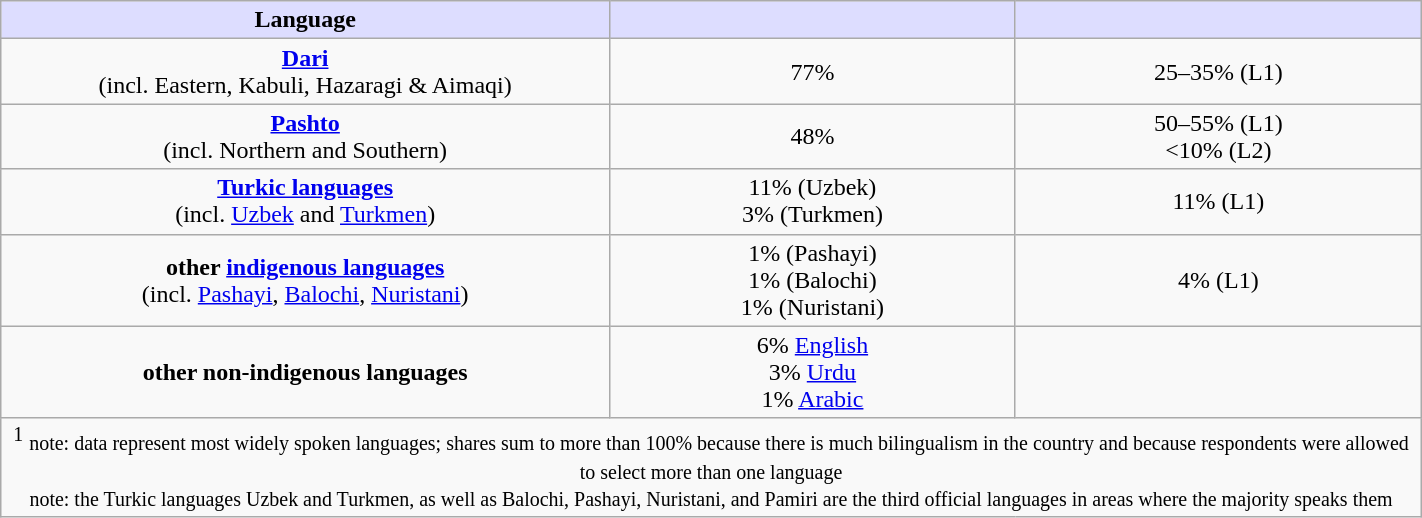<table class="wikitable sortable" width="75%" style="text-align:center; float:left">
<tr>
<th style="background:#ddf; width:30%;">Language</th>
<th style="background:#ddf; width:20%;"></th>
<th style="background:#ddf; width:20%;"></th>
</tr>
<tr>
<td><strong><a href='#'>Dari</a></strong><br>(incl. Eastern, Kabuli, Hazaragi & Aimaqi)</td>
<td>77%</td>
<td>25–35% (L1)</td>
</tr>
<tr>
<td><strong><a href='#'>Pashto</a></strong><br>(incl. Northern and Southern)</td>
<td>48%</td>
<td>50–55% (L1)<br><10% (L2)</td>
</tr>
<tr>
<td><strong><a href='#'>Turkic languages</a></strong><br>(incl. <a href='#'>Uzbek</a> and <a href='#'>Turkmen</a>)</td>
<td>11% (Uzbek)<br>3% (Turkmen)</td>
<td>11% (L1)</td>
</tr>
<tr>
<td><strong>other <a href='#'>indigenous languages</a></strong><br>(incl. <a href='#'>Pashayi</a>, <a href='#'>Balochi</a>, <a href='#'>Nuristani</a>)</td>
<td>1% (Pashayi)<br>1% (Balochi)<br>1% (Nuristani)</td>
<td>4% (L1)</td>
</tr>
<tr>
<td><strong>other non-indigenous languages</strong></td>
<td>6% <a href='#'>English</a><br>3% <a href='#'>Urdu</a><br>1% <a href='#'>Arabic</a></td>
<td></td>
</tr>
<tr>
<td colspan="9"><sup>1</sup> <small>note: data represent most widely spoken languages; shares sum to more than 100% because there is much bilingualism in the country and because respondents were allowed to select more than one language<br>note: the Turkic languages Uzbek and Turkmen, as well as Balochi, Pashayi, Nuristani, and Pamiri are the third official languages in areas where the majority speaks them</small></td>
</tr>
</table>
